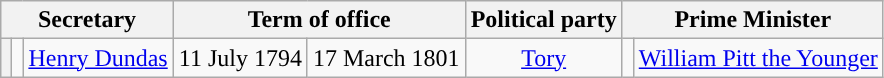<table class="wikitable" style="text-align:center">
<tr>
<th colspan=3>Secretary</th>
<th colspan=2>Term of office</th>
<th>Political party</th>
<th colspan=2>Prime Minister</th>
</tr>
<tr style="height:1em">
<th style="background-color:"></th>
<td></td>
<td><a href='#'>Henry Dundas</a><br></td>
<td>11 July 1794</td>
<td>17 March 1801</td>
<td><a href='#'>Tory</a></td>
<td style="background-color:"></td>
<td><a href='#'>William Pitt the Younger</a></td>
</tr>
</table>
